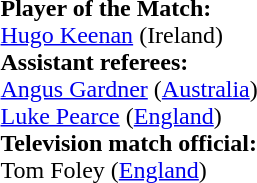<table style="width:100%">
<tr>
<td><br><strong>Player of the Match:</strong>
<br><a href='#'>Hugo Keenan</a> (Ireland)<br><strong>Assistant referees:</strong>
<br><a href='#'>Angus Gardner</a> (<a href='#'>Australia</a>)
<br><a href='#'>Luke Pearce</a> (<a href='#'>England</a>)
<br><strong>Television match official:</strong>
<br>Tom Foley (<a href='#'>England</a>)</td>
</tr>
</table>
